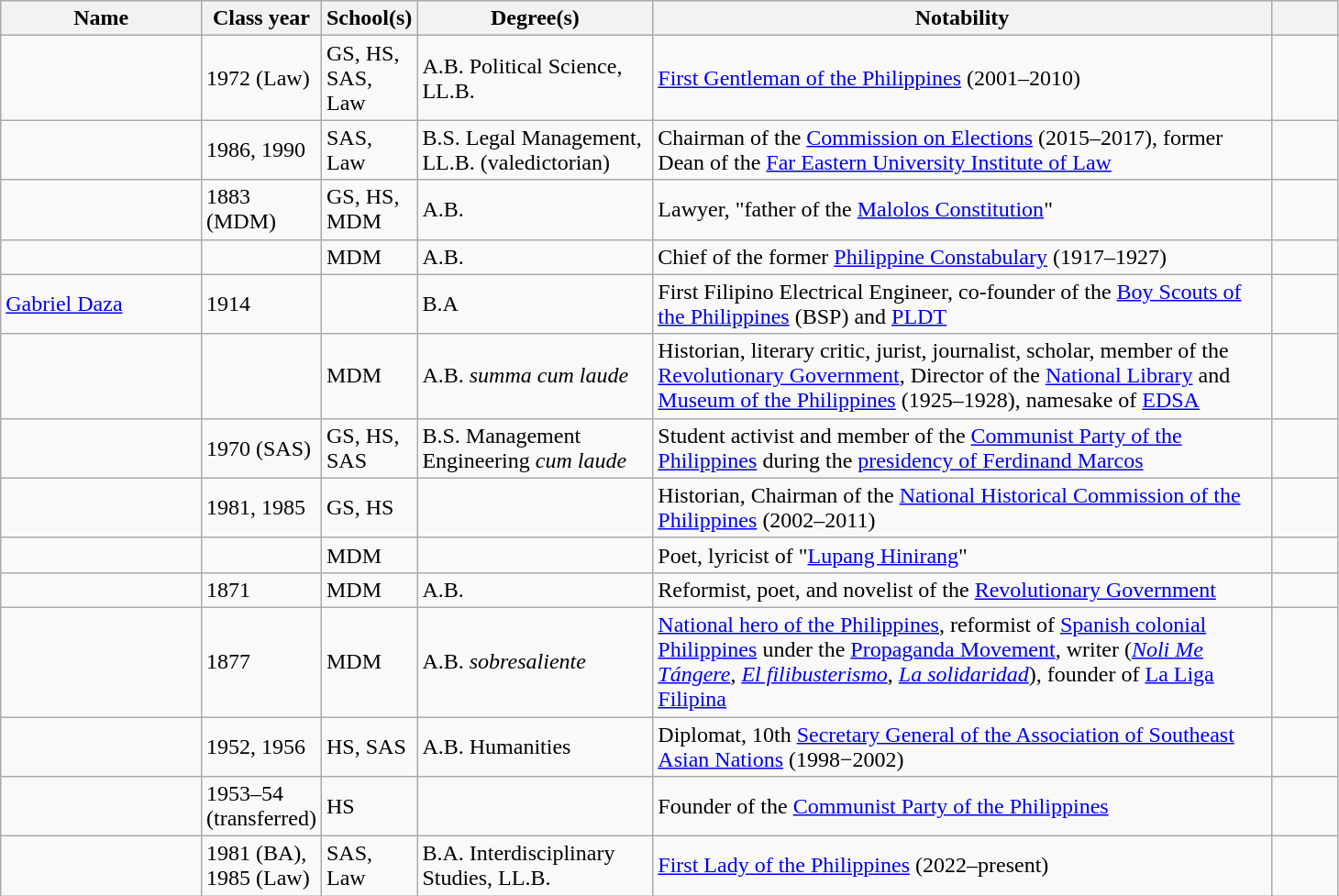<table class="wikitable sortable" style="width:77%">
<tr>
<th style="width:15%;">Name</th>
<th style="width:5%;">Class year</th>
<th style="width:5%;">School(s)</th>
<th>Degree(s)</th>
<th style="width:*;" class="unsortable">Notability</th>
<th style="width:5%;" class="unsortable"></th>
</tr>
<tr>
<td></td>
<td>1972 (Law)</td>
<td>GS, HS, SAS, Law</td>
<td>A.B. Political Science, LL.B.</td>
<td><a href='#'>First Gentleman of the Philippines</a> (2001–2010)</td>
<td></td>
</tr>
<tr>
<td></td>
<td>1986, 1990</td>
<td>SAS, Law</td>
<td>B.S. Legal Management, LL.B. (valedictorian)</td>
<td>Chairman of the <a href='#'>Commission on Elections</a> (2015–2017), former Dean of the <a href='#'>Far Eastern University Institute of Law</a></td>
<td></td>
</tr>
<tr>
<td></td>
<td>1883 (MDM)</td>
<td>GS, HS, MDM</td>
<td>A.B.</td>
<td>Lawyer, "father of the <a href='#'>Malolos Constitution</a>"</td>
<td></td>
</tr>
<tr>
<td></td>
<td></td>
<td>MDM</td>
<td>A.B.</td>
<td>Chief of the former <a href='#'>Philippine Constabulary</a> (1917–1927)</td>
<td></td>
</tr>
<tr>
<td><a href='#'>Gabriel Daza</a></td>
<td>1914</td>
<td></td>
<td>B.A</td>
<td>First Filipino Electrical Engineer, co-founder of the <a href='#'>Boy Scouts of the Philippines</a> (BSP) and <a href='#'>PLDT</a></td>
<td></td>
</tr>
<tr>
<td></td>
<td></td>
<td>MDM</td>
<td>A.B. <em>summa cum laude</em></td>
<td>Historian, literary critic, jurist, journalist, scholar, member of the <a href='#'>Revolutionary Government</a>, Director of the <a href='#'>National Library</a> and <a href='#'>Museum of the Philippines</a> (1925–1928), namesake of <a href='#'>EDSA</a></td>
<td></td>
</tr>
<tr>
<td></td>
<td>1970 (SAS)</td>
<td>GS, HS, SAS</td>
<td>B.S. Management Engineering <em>cum laude</em></td>
<td>Student activist and member of the <a href='#'>Communist Party of the Philippines</a> during the <a href='#'>presidency of Ferdinand Marcos</a></td>
<td></td>
</tr>
<tr>
<td></td>
<td>1981, 1985</td>
<td>GS, HS</td>
<td></td>
<td>Historian, Chairman of the <a href='#'>National Historical Commission of the Philippines</a> (2002–2011)</td>
<td></td>
</tr>
<tr>
<td></td>
<td></td>
<td>MDM</td>
<td></td>
<td>Poet, lyricist of "<a href='#'>Lupang Hinirang</a>"</td>
<td></td>
</tr>
<tr>
<td></td>
<td>1871</td>
<td>MDM</td>
<td>A.B.</td>
<td>Reformist, poet, and novelist of the <a href='#'>Revolutionary Government</a></td>
<td></td>
</tr>
<tr>
<td></td>
<td>1877</td>
<td>MDM</td>
<td>A.B. <em>sobresaliente</em></td>
<td><a href='#'>National hero of the Philippines</a>, reformist of <a href='#'>Spanish colonial Philippines</a> under the <a href='#'>Propaganda Movement</a>, writer (<em><a href='#'>Noli Me Tángere</a></em>, <em><a href='#'>El filibusterismo</a></em>, <em><a href='#'>La solidaridad</a></em>), founder of <a href='#'>La Liga Filipina</a></td>
<td></td>
</tr>
<tr>
<td></td>
<td>1952, 1956</td>
<td>HS, SAS</td>
<td>A.B. Humanities</td>
<td>Diplomat, 10th <a href='#'>Secretary General of the Association of Southeast Asian Nations</a> (1998−2002)</td>
<td></td>
</tr>
<tr>
<td></td>
<td>1953–54 (transferred)</td>
<td>HS</td>
<td></td>
<td>Founder of the <a href='#'>Communist Party of the Philippines</a></td>
<td></td>
</tr>
<tr>
<td></td>
<td>1981 (BA), 1985 (Law)</td>
<td>SAS, Law</td>
<td>B.A. Interdisciplinary Studies, LL.B.</td>
<td><a href='#'>First Lady of the Philippines</a> (2022–present)</td>
<td></td>
</tr>
</table>
